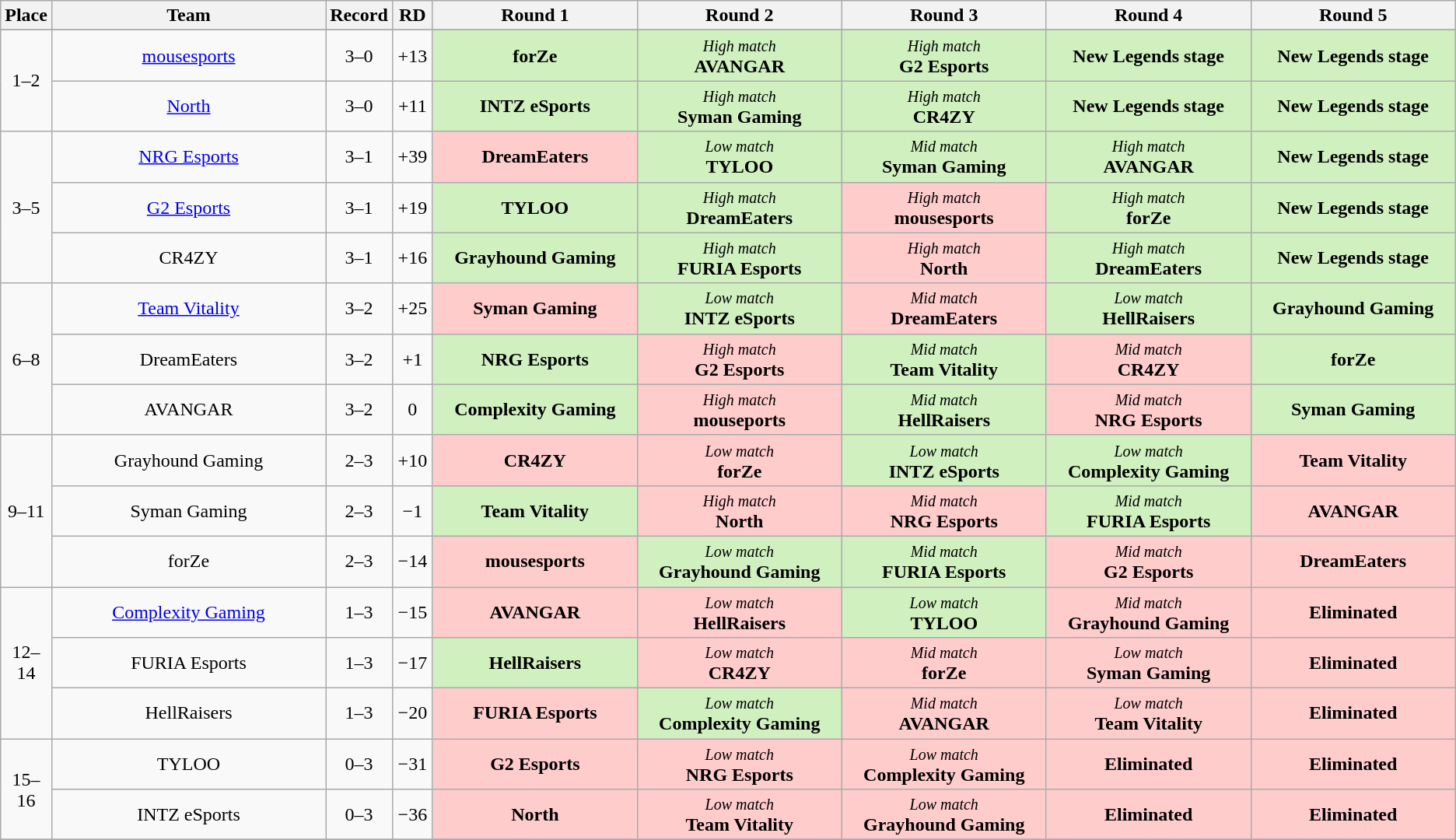<table class="wikitable" style="text-align: center;">
<tr>
<th width="20px">Place</th>
<th width="400px">Team</th>
<th width="50px">Record</th>
<th width="30px">RD</th>
<th width="260px">Round 1</th>
<th width="260px">Round 2</th>
<th width="260px">Round 3</th>
<th width="260px">Round 4</th>
<th width="260px">Round 5</th>
</tr>
<tr>
</tr>
<tr>
</tr>
<tr>
<td rowspan="2">1–2</td>
<td><a href='#'>mousesports</a> </td>
<td>3–0</td>
<td>+13</td>
<td style="background: #D0F0C0;"><strong>forZe </strong></td>
<td style="background: #D0F0C0;"><small><em>High match</em></small><br> <strong>AVANGAR </strong></td>
<td style="background: #D0F0C0;"><small><em>High match</em></small><br> <strong>G2 Esports </strong></td>
<td style="background: #D0F0C0;"><strong>New Legends stage</strong></td>
<td style="background: #D0F0C0;"><strong>New Legends stage</strong></td>
</tr>
<tr>
<td><a href='#'>North</a> </td>
<td>3–0</td>
<td>+11</td>
<td style="background: #D0F0C0;"><strong>INTZ eSports </strong></td>
<td style="background: #D0F0C0;"><small><em>High match</em></small><br> <strong>Syman Gaming </strong></td>
<td style="background: #D0F0C0;"><small><em>High match</em></small><br> <strong>CR4ZY </strong></td>
<td style="background: #D0F0C0;"><strong>New Legends stage</strong></td>
<td style="background: #D0F0C0;"><strong>New Legends stage</strong></td>
</tr>
<tr>
<td rowspan="3">3–5</td>
<td><a href='#'>NRG Esports</a> </td>
<td>3–1</td>
<td>+39</td>
<td style="background: #FFCCCC;"><strong>DreamEaters </strong></td>
<td style="background: #D0F0C0;"><small><em>Low match</em></small><br> <strong>TYLOO </strong></td>
<td style="background: #D0F0C0;"><small><em>Mid match</em> </small><br> <strong>Syman Gaming </strong></td>
<td style="background: #D0F0C0;"><small><em>High match</em> </small><br> <strong>AVANGAR  </strong></td>
<td style="background: #D0F0C0;"><strong>New Legends stage</strong></td>
</tr>
<tr>
<td><a href='#'>G2 Esports</a> </td>
<td>3–1</td>
<td>+19</td>
<td style="background: #D0F0C0;"><strong>TYLOO </strong></td>
<td style="background: #D0F0C0;"><small><em>High match</em></small><br> <strong>DreamEaters </strong></td>
<td style="background: #FFCCCC;"><small><em>High match</em></small><br> <strong>mousesports </strong></td>
<td style="background: #D0F0C0;"><small><em>High match</em></small><br> <strong>forZe </strong></td>
<td style="background: #D0F0C0;"><strong>New Legends stage</strong></td>
</tr>
<tr>
<td>CR4ZY </td>
<td>3–1</td>
<td>+16</td>
<td style="background: #D0F0C0;"><strong>Grayhound Gaming </strong></td>
<td style="background: #D0F0C0;"><small><em>High match</em></small><br> <strong>FURIA Esports </strong></td>
<td style="background: #FFCCCC;"><small><em>High match</em></small><br> <strong>North </strong></td>
<td style="background: #D0F0C0;"><small><em>High match</em></small><br> <strong>DreamEaters </strong></td>
<td style="background: #D0F0C0;"><strong>New Legends stage</strong></td>
</tr>
<tr>
<td rowspan="3">6–8</td>
<td><a href='#'>Team Vitality</a> </td>
<td>3–2</td>
<td>+25</td>
<td style="background: #FFCCCC;"><strong>Syman Gaming </strong></td>
<td style="background: #D0F0C0;"><small><em>Low match</em></small><br> <strong>INTZ eSports </strong></td>
<td style="background: #FFCCCC;"><small><em>Mid match</em></small><br> <strong>DreamEaters </strong></td>
<td style="background: #D0F0C0;"><small><em>Low match</em></small><br> <strong>HellRaisers </strong></td>
<td style="background: #D0F0C0;"><strong>Grayhound Gaming </strong></td>
</tr>
<tr>
<td>DreamEaters </td>
<td>3–2</td>
<td>+1</td>
<td style="background: #D0F0C0;"><strong>NRG Esports </strong></td>
<td style="background: #FFCCCC;"><small><em>High match</em></small><br> <strong>G2 Esports </strong></td>
<td style="background: #D0F0C0;"><small><em>Mid match</em> </small><br> <strong>Team Vitality </strong></td>
<td style="background: #FFCCCC;"><small><em>Mid match</em></small><br> <strong>CR4ZY </strong></td>
<td style="background: #D0F0C0;"><strong>forZe </strong></td>
</tr>
<tr>
<td>AVANGAR  </td>
<td>3–2</td>
<td>0</td>
<td style="background: #D0F0C0;"><strong>Complexity Gaming </strong></td>
<td style="background: #FFCCCC;"><small><em>High match</em></small><br> <strong>mouseports </strong></td>
<td style="background: #D0F0C0;"><small><em>Mid match</em></small><br> <strong>HellRaisers </strong></td>
<td style="background: #FFCCCC;"><small><em>Mid match</em></small><br> <strong>NRG Esports </strong></td>
<td style="background: #D0F0C0;"><strong>Syman Gaming </strong></td>
</tr>
<tr>
<td rowspan="3">9–11</td>
<td>Grayhound Gaming </td>
<td>2–3</td>
<td>+10</td>
<td style="background: #FFCCCC;"><strong>CR4ZY </strong></td>
<td style="background: #FFCCCC;"><small><em>Low match</em></small><br> <strong>forZe </strong></td>
<td style="background: #D0F0C0;"><small><em>Low match</em></small><br> <strong>INTZ eSports </strong></td>
<td style="background: #D0F0C0;"><small><em>Low match</em></small><br> <strong>Complexity Gaming </strong></td>
<td style="background: #FFCCCC;"><strong>Team Vitality </strong></td>
</tr>
<tr>
<td>Syman Gaming </td>
<td>2–3</td>
<td>−1</td>
<td style="background: #D0F0C0;"><strong>Team Vitality </strong></td>
<td style="background: #FFCCCC;"><small><em>High match</em></small><br> <strong>North </strong></td>
<td style="background: #FFCCCC;"><small><em>Mid match</em></small><br> <strong>NRG Esports </strong></td>
<td style="background: #D0F0C0;"><small><em>Mid match</em></small><br> <strong>FURIA Esports </strong></td>
<td style="background: #FFCCCC;"><strong>AVANGAR  </strong></td>
</tr>
<tr>
<td>forZe </td>
<td>2–3</td>
<td>−14</td>
<td style="background: #FFCCCC;"><strong>mousesports </strong></td>
<td style="background: #D0F0C0;"><small><em>Low match</em></small><br> <strong>Grayhound Gaming </strong></td>
<td style="background: #D0F0C0;"><small><em>Mid match</em></small><br> <strong>FURIA Esports </strong></td>
<td style="background: #FFCCCC;"><small><em>Mid match</em></small><br> <strong>G2 Esports </strong></td>
<td style="background: #FFCCCC;"><strong>DreamEaters </strong></td>
</tr>
<tr>
<td rowspan="3">12–14</td>
<td><a href='#'>Complexity Gaming</a> </td>
<td>1–3</td>
<td>−15</td>
<td style="background: #FFCCCC;"><strong>AVANGAR </strong></td>
<td style="background: #FFCCCC;"><small><em>Low match</em></small><br> <strong>HellRaisers </strong></td>
<td style="background: #D0F0C0;"><small><em>Low match</em></small><br> <strong>TYLOO </strong></td>
<td style="background: #FFCCCC;"><small><em>Mid match</em></small><br> <strong>Grayhound Gaming </strong></td>
<td style="background: #FFCCCC;"><strong>Eliminated</strong></td>
</tr>
<tr>
<td>FURIA Esports </td>
<td>1–3</td>
<td>−17</td>
<td style="background: #D0F0C0;"><strong>HellRaisers </strong></td>
<td style="background: #FFCCCC;"><small><em>Low match</em></small><br> <strong>CR4ZY </strong></td>
<td style="background: #FFCCCC;"><small><em>Mid match</em></small><br> <strong>forZe </strong></td>
<td style="background: #FFCCCC;"><small><em>Low match</em></small><br> <strong>Syman Gaming </strong></td>
<td style="background: #FFCCCC;"><strong>Eliminated</strong></td>
</tr>
<tr>
<td>HellRaisers </td>
<td>1–3</td>
<td>−20</td>
<td style="background: #FFCCCC;"><strong>FURIA Esports </strong></td>
<td style="background: #D0F0C0;"><small><em>Low match</em></small><br> <strong>Complexity Gaming </strong></td>
<td style="background: #FFCCCC;"><small><em>Mid match</em></small><br> <strong>AVANGAR </strong></td>
<td style="background: #FFCCCC;"><small><em>Low match</em></small><br> <strong>Team Vitality </strong></td>
<td style="background: #FFCCCC;"><strong>Eliminated</strong></td>
</tr>
<tr>
<td rowspan="2">15–16</td>
<td>TYLOO </td>
<td>0–3</td>
<td>−31</td>
<td style="background: #FFCCCC;"><strong>G2 Esports </strong></td>
<td style="background: #FFCCCC;"><small><em>Low match</em></small><br> <strong>NRG Esports </strong></td>
<td style="background: #FFCCCC;"><small><em>Low match</em></small><br> <strong>Complexity Gaming </strong></td>
<td style="background: #FFCCCC;"><strong>Eliminated</strong></td>
<td style="background: #FFCCCC;"><strong>Eliminated</strong></td>
</tr>
<tr>
<td>INTZ eSports </td>
<td>0–3</td>
<td>−36</td>
<td style="background: #FFCCCC;"><strong>North </strong></td>
<td style="background: #FFCCCC;"><small><em>Low match</em></small><br> <strong>Team Vitality </strong></td>
<td style="background: #FFCCCC;"><small><em>Low match</em></small><br> <strong>Grayhound Gaming </strong></td>
<td style="background: #FFCCCC;"><strong>Eliminated</strong></td>
<td style="background: #FFCCCC;"><strong>Eliminated</strong></td>
</tr>
<tr>
</tr>
</table>
